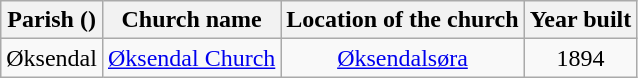<table class="wikitable" style="text-align:center">
<tr>
<th>Parish ()</th>
<th>Church name</th>
<th>Location of the church</th>
<th>Year built</th>
</tr>
<tr>
<td rowspan="1">Øksendal</td>
<td><a href='#'>Øksendal Church</a></td>
<td><a href='#'>Øksendalsøra</a></td>
<td>1894</td>
</tr>
</table>
